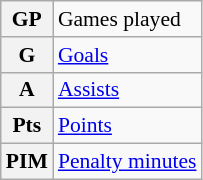<table class="wikitable" style="font-size:90%;">
<tr>
<th>GP</th>
<td>Games played</td>
</tr>
<tr>
<th>G</th>
<td><a href='#'>Goals</a></td>
</tr>
<tr>
<th>A</th>
<td><a href='#'>Assists</a></td>
</tr>
<tr>
<th>Pts</th>
<td><a href='#'>Points</a></td>
</tr>
<tr>
<th>PIM</th>
<td><a href='#'>Penalty minutes</a></td>
</tr>
</table>
